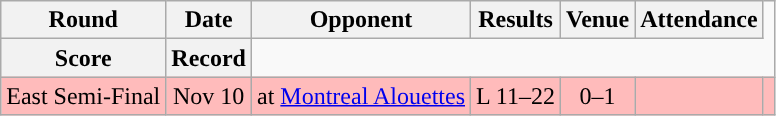<table class="wikitable" style="text-align:center">
<tr>
<th>Round</th>
<th>Date</th>
<th>Opponent</th>
<th>Results</th>
<th>Venue</th>
<th>Attendance</th>
</tr>
<tr>
<th>Score</th>
<th>Record</th>
</tr>
<tr style="background:#ffbbbb">
<td>East Semi-Final</td>
<td>Nov 10</td>
<td>at <a href='#'>Montreal Alouettes</a></td>
<td>L 11–22</td>
<td>0–1</td>
<td></td>
<td></td>
</tr>
</table>
